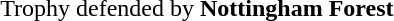<table width="100%">
<tr>
<td align="right">Trophy defended by <strong>Nottingham Forest</strong></td>
</tr>
</table>
